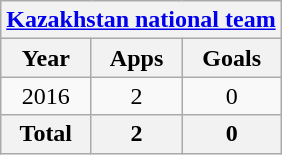<table class="wikitable" style="text-align:center">
<tr>
<th colspan=3><a href='#'>Kazakhstan national team</a></th>
</tr>
<tr>
<th>Year</th>
<th>Apps</th>
<th>Goals</th>
</tr>
<tr>
<td>2016</td>
<td>2</td>
<td>0</td>
</tr>
<tr>
<th>Total</th>
<th>2</th>
<th>0</th>
</tr>
</table>
